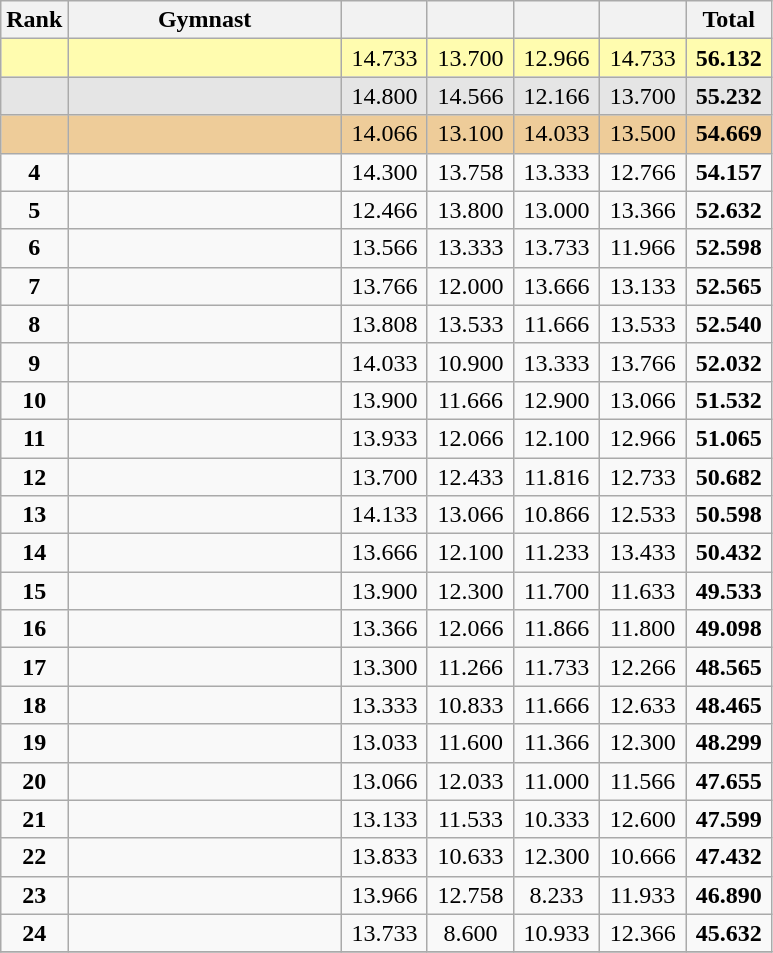<table class="wikitable sortable" style="text-align:center; font-size:100%">
<tr>
<th scope="col" style="width:15px;">Rank</th>
<th scope="col" style="width:175px;">Gymnast</th>
<th scope="col" style="width:50px;"></th>
<th scope="col" style="width:50px;"></th>
<th scope="col" style="width:50px;"></th>
<th scope="col" style="width:50px;"></th>
<th scope="col" style="width:50px;">Total</th>
</tr>
<tr style="background:#fffcaf;">
<td scope="row" style="text-align:center;"><strong></strong></td>
<td align=left></td>
<td>14.733</td>
<td>13.700</td>
<td>12.966</td>
<td>14.733</td>
<td><strong>56.132</strong></td>
</tr>
<tr style="background:#e5e5e5;">
<td scope="row" style="text-align:center;"><strong></strong></td>
<td align=left></td>
<td>14.800</td>
<td>14.566</td>
<td>12.166</td>
<td>13.700</td>
<td><strong>55.232</strong></td>
</tr>
<tr style="background:#ec9;">
<td scope="row" style="text-align:center;"><strong></strong></td>
<td align=left></td>
<td>14.066</td>
<td>13.100</td>
<td>14.033</td>
<td>13.500</td>
<td><strong>54.669</strong></td>
</tr>
<tr>
<td><strong>4</strong></td>
<td align=left></td>
<td>14.300</td>
<td>13.758</td>
<td>13.333</td>
<td>12.766</td>
<td><strong>54.157</strong></td>
</tr>
<tr>
<td><strong>5</strong></td>
<td align=left></td>
<td>12.466</td>
<td>13.800</td>
<td>13.000</td>
<td>13.366</td>
<td><strong>52.632</strong></td>
</tr>
<tr>
<td><strong>6</strong></td>
<td align=left></td>
<td>13.566</td>
<td>13.333</td>
<td>13.733</td>
<td>11.966</td>
<td><strong>52.598</strong></td>
</tr>
<tr>
<td><strong>7</strong></td>
<td align=left></td>
<td>13.766</td>
<td>12.000</td>
<td>13.666</td>
<td>13.133</td>
<td><strong>52.565</strong></td>
</tr>
<tr>
<td><strong>8</strong></td>
<td align=left></td>
<td>13.808</td>
<td>13.533</td>
<td>11.666</td>
<td>13.533</td>
<td><strong>52.540</strong></td>
</tr>
<tr>
<td><strong>9</strong></td>
<td align=left></td>
<td>14.033</td>
<td>10.900</td>
<td>13.333</td>
<td>13.766</td>
<td><strong>52.032</strong></td>
</tr>
<tr>
<td><strong>10</strong></td>
<td align=left></td>
<td>13.900</td>
<td>11.666</td>
<td>12.900</td>
<td>13.066</td>
<td><strong>51.532</strong></td>
</tr>
<tr>
<td><strong>11</strong></td>
<td align=left></td>
<td>13.933</td>
<td>12.066</td>
<td>12.100</td>
<td>12.966</td>
<td><strong>51.065</strong></td>
</tr>
<tr>
<td><strong>12</strong></td>
<td align=left></td>
<td>13.700</td>
<td>12.433</td>
<td>11.816</td>
<td>12.733</td>
<td><strong>50.682</strong></td>
</tr>
<tr>
<td><strong>13</strong></td>
<td align=left></td>
<td>14.133</td>
<td>13.066</td>
<td>10.866</td>
<td>12.533</td>
<td><strong>50.598</strong></td>
</tr>
<tr>
<td><strong>14</strong></td>
<td align=left></td>
<td>13.666</td>
<td>12.100</td>
<td>11.233</td>
<td>13.433</td>
<td><strong>50.432</strong></td>
</tr>
<tr>
<td><strong>15</strong></td>
<td align=left></td>
<td>13.900</td>
<td>12.300</td>
<td>11.700</td>
<td>11.633</td>
<td><strong>49.533</strong></td>
</tr>
<tr>
<td><strong>16</strong></td>
<td align=left></td>
<td>13.366</td>
<td>12.066</td>
<td>11.866</td>
<td>11.800</td>
<td><strong>49.098</strong></td>
</tr>
<tr>
<td><strong>17</strong></td>
<td align=left></td>
<td>13.300</td>
<td>11.266</td>
<td>11.733</td>
<td>12.266</td>
<td><strong>48.565</strong></td>
</tr>
<tr>
<td><strong>18</strong></td>
<td align=left></td>
<td>13.333</td>
<td>10.833</td>
<td>11.666</td>
<td>12.633</td>
<td><strong>48.465</strong></td>
</tr>
<tr>
<td><strong>19</strong></td>
<td align=left></td>
<td>13.033</td>
<td>11.600</td>
<td>11.366</td>
<td>12.300</td>
<td><strong>48.299</strong></td>
</tr>
<tr>
<td><strong>20</strong></td>
<td align=left></td>
<td>13.066</td>
<td>12.033</td>
<td>11.000</td>
<td>11.566</td>
<td><strong>47.655</strong></td>
</tr>
<tr>
<td><strong>21</strong></td>
<td align=left></td>
<td>13.133</td>
<td>11.533</td>
<td>10.333</td>
<td>12.600</td>
<td><strong>47.599</strong></td>
</tr>
<tr>
<td><strong>22</strong></td>
<td align=left></td>
<td>13.833</td>
<td>10.633</td>
<td>12.300</td>
<td>10.666</td>
<td><strong>47.432</strong></td>
</tr>
<tr>
<td><strong>23</strong></td>
<td align=left></td>
<td>13.966</td>
<td>12.758</td>
<td>8.233</td>
<td>11.933</td>
<td><strong>46.890</strong></td>
</tr>
<tr>
<td><strong>24</strong></td>
<td align=left></td>
<td>13.733</td>
<td>8.600</td>
<td>10.933</td>
<td>12.366</td>
<td><strong>45.632</strong></td>
</tr>
<tr>
</tr>
</table>
